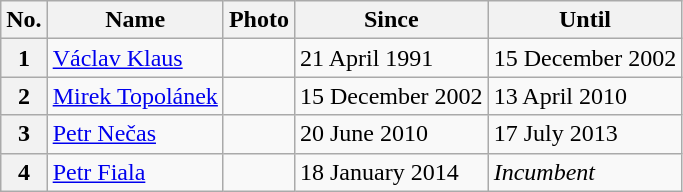<table class="wikitable">
<tr>
<th>No.</th>
<th>Name</th>
<th>Photo</th>
<th>Since</th>
<th>Until</th>
</tr>
<tr>
<th>1</th>
<td><a href='#'>Václav Klaus</a></td>
<td></td>
<td>21 April 1991</td>
<td>15 December 2002</td>
</tr>
<tr>
<th>2</th>
<td><a href='#'>Mirek Topolánek</a></td>
<td></td>
<td>15 December 2002</td>
<td>13 April 2010</td>
</tr>
<tr>
<th>3</th>
<td><a href='#'>Petr Nečas</a></td>
<td></td>
<td>20 June 2010</td>
<td>17 July 2013</td>
</tr>
<tr>
<th>4</th>
<td><a href='#'>Petr Fiala</a></td>
<td></td>
<td>18 January 2014</td>
<td><em>Incumbent</em></td>
</tr>
</table>
